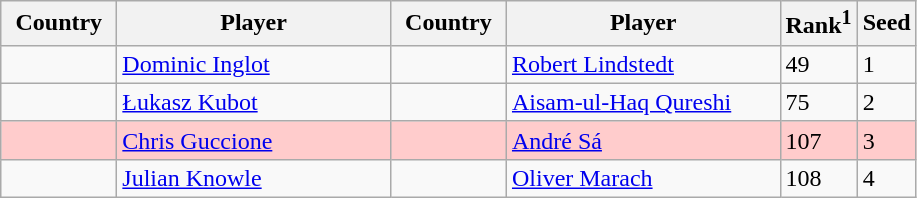<table class="sortable wikitable">
<tr>
<th style="width:70px;">Country</th>
<th style="width:175px;">Player</th>
<th style="width:70px;">Country</th>
<th style="width:175px;">Player</th>
<th>Rank<sup>1</sup></th>
<th>Seed</th>
</tr>
<tr>
<td></td>
<td><a href='#'>Dominic Inglot</a></td>
<td></td>
<td><a href='#'>Robert Lindstedt</a></td>
<td>49</td>
<td>1</td>
</tr>
<tr>
<td></td>
<td><a href='#'>Łukasz Kubot</a></td>
<td></td>
<td><a href='#'>Aisam-ul-Haq Qureshi</a></td>
<td>75</td>
<td>2</td>
</tr>
<tr style="background:#fcc;">
<td></td>
<td><a href='#'>Chris Guccione</a></td>
<td></td>
<td><a href='#'>André Sá</a></td>
<td>107</td>
<td>3</td>
</tr>
<tr>
<td></td>
<td><a href='#'>Julian Knowle</a></td>
<td></td>
<td><a href='#'>Oliver Marach</a></td>
<td>108</td>
<td>4</td>
</tr>
</table>
